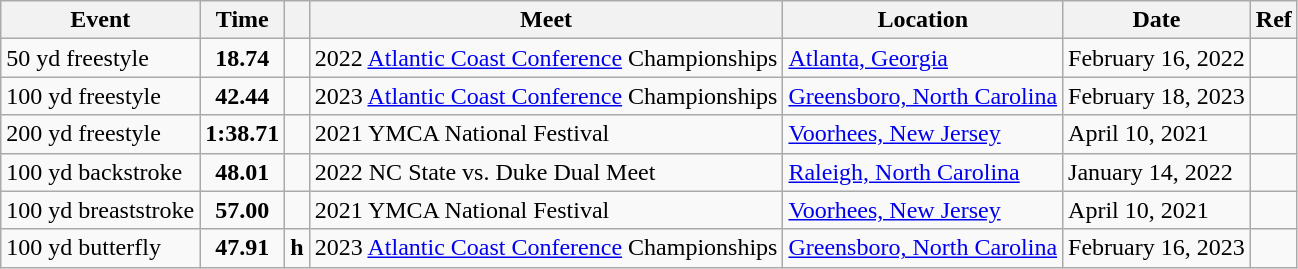<table class="wikitable">
<tr>
<th>Event</th>
<th>Time</th>
<th></th>
<th>Meet</th>
<th>Location</th>
<th>Date</th>
<th>Ref</th>
</tr>
<tr>
<td>50 yd freestyle</td>
<td style="text-align:center;"><strong>18.74</strong></td>
<td></td>
<td>2022 <a href='#'>Atlantic Coast Conference</a> Championships</td>
<td><a href='#'>Atlanta, Georgia</a></td>
<td>February 16, 2022</td>
<td></td>
</tr>
<tr>
<td>100 yd freestyle</td>
<td style="text-align:center;"><strong>42.44</strong></td>
<td></td>
<td>2023 <a href='#'>Atlantic Coast Conference</a> Championships</td>
<td><a href='#'>Greensboro, North Carolina</a></td>
<td>February 18, 2023</td>
<td></td>
</tr>
<tr>
<td>200 yd freestyle</td>
<td style="text-align:center;"><strong>1:38.71</strong></td>
<td></td>
<td>2021 YMCA National Festival</td>
<td><a href='#'>Voorhees, New Jersey</a></td>
<td>April 10, 2021</td>
<td></td>
</tr>
<tr>
<td>100 yd backstroke</td>
<td style="text-align:center;"><strong>48.01</strong></td>
<td></td>
<td>2022 NC State vs. Duke Dual Meet</td>
<td><a href='#'>Raleigh, North Carolina</a></td>
<td>January 14, 2022</td>
<td></td>
</tr>
<tr>
<td>100 yd breaststroke</td>
<td style="text-align:center;"><strong>57.00</strong></td>
<td></td>
<td>2021 YMCA National Festival</td>
<td><a href='#'>Voorhees, New Jersey</a></td>
<td>April 10, 2021</td>
<td></td>
</tr>
<tr>
<td>100 yd butterfly</td>
<td style="text-align:center;"><strong>47.91</strong></td>
<td><strong>h</strong></td>
<td>2023 <a href='#'>Atlantic Coast Conference</a> Championships</td>
<td><a href='#'>Greensboro, North Carolina</a></td>
<td>February 16, 2023</td>
<td></td>
</tr>
</table>
